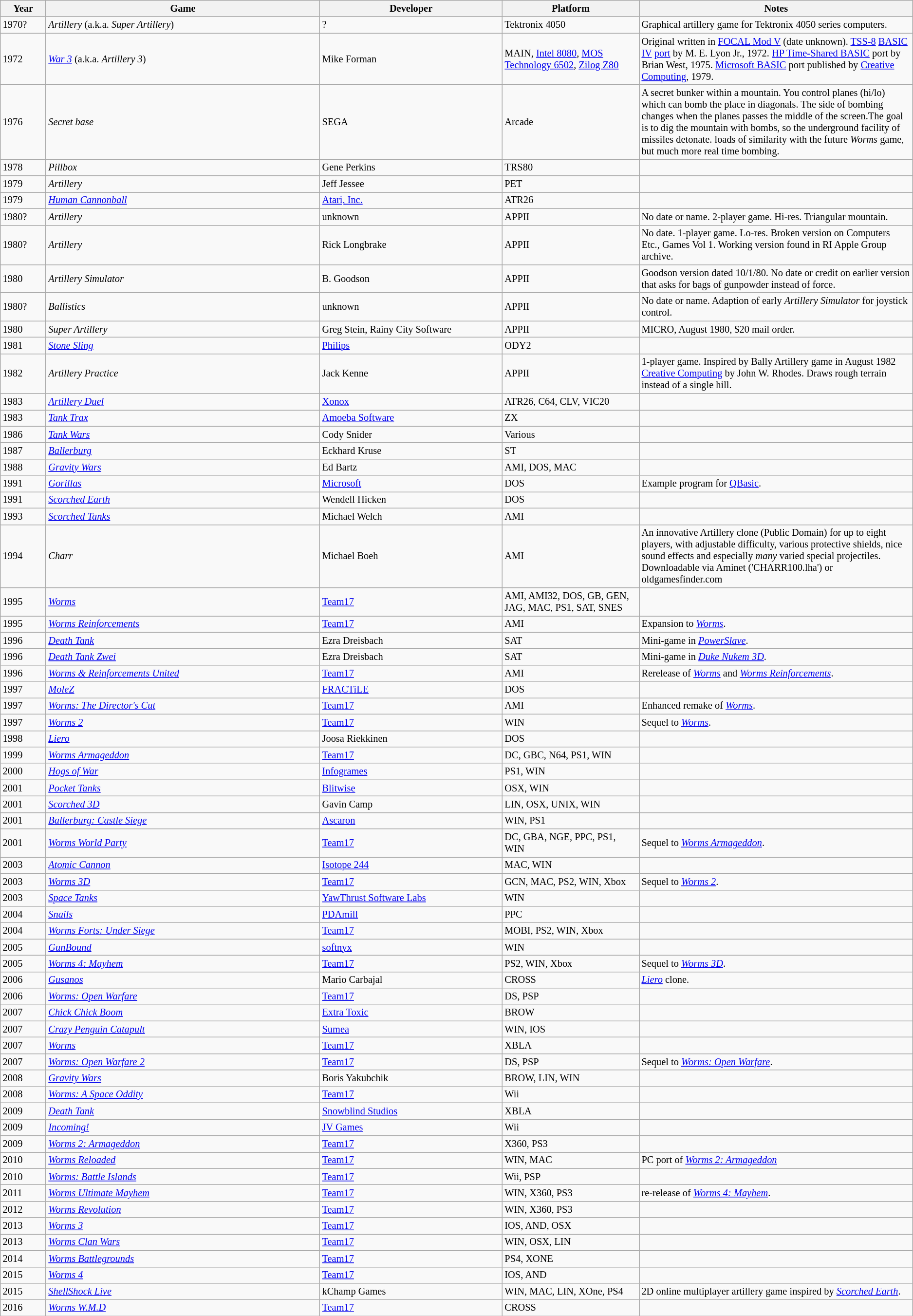<table class="wikitable sortable" style="font-size:85%;">
<tr>
<th width="5%">Year</th>
<th width="30%">Game</th>
<th width="20%">Developer</th>
<th width="15%">Platform</th>
<th width="30%">Notes</th>
</tr>
<tr>
<td>1970?</td>
<td><em>Artillery</em> (a.k.a. <em>Super Artillery</em>)</td>
<td>?</td>
<td>Tektronix 4050</td>
<td>Graphical artillery game for Tektronix 4050 series computers.</td>
</tr>
<tr>
<td>1972</td>
<td><em><a href='#'>War 3</a></em> (a.k.a. <em>Artillery 3</em>)</td>
<td>Mike Forman</td>
<td>MAIN, <a href='#'>Intel 8080</a>, <a href='#'>MOS Technology 6502</a>, <a href='#'>Zilog Z80</a></td>
<td>Original written in <a href='#'>FOCAL Mod V</a> (date unknown). <a href='#'>TSS-8</a> <a href='#'>BASIC IV</a> <a href='#'>port</a> by M. E. Lyon Jr., 1972. <a href='#'>HP Time-Shared BASIC</a> port by Brian West, 1975. <a href='#'>Microsoft BASIC</a> port published by <a href='#'>Creative Computing</a>, 1979.</td>
</tr>
<tr>
<td>1976</td>
<td><em>Secret base</em></td>
<td>SEGA</td>
<td>Arcade</td>
<td>A secret bunker within a mountain. You control planes (hi/lo) which can bomb the place in diagonals. The side of bombing changes when the planes passes the middle of the screen.The goal is to dig the mountain with bombs, so the underground facility of missiles detonate. loads of similarity with the future <em>Worms</em> game, but much more real time bombing.</td>
</tr>
<tr>
<td>1978</td>
<td><em>Pillbox</em></td>
<td>Gene Perkins</td>
<td>TRS80</td>
<td></td>
</tr>
<tr>
<td>1979</td>
<td><em>Artillery</em></td>
<td>Jeff Jessee</td>
<td>PET</td>
<td></td>
</tr>
<tr>
<td>1979</td>
<td><em><a href='#'>Human Cannonball</a></em></td>
<td><a href='#'>Atari, Inc.</a></td>
<td>ATR26</td>
<td></td>
</tr>
<tr>
<td>1980?</td>
<td><em>Artillery</em></td>
<td>unknown</td>
<td>APPII</td>
<td>No date or name. 2-player game. Hi-res. Triangular mountain.</td>
</tr>
<tr>
<td>1980?</td>
<td><em>Artillery</em></td>
<td>Rick Longbrake</td>
<td>APPII</td>
<td>No date. 1-player game. Lo-res. Broken version on Computers Etc., Games Vol 1. Working version found in RI Apple Group archive.</td>
</tr>
<tr>
<td>1980</td>
<td><em>Artillery Simulator</em></td>
<td>B. Goodson</td>
<td>APPII</td>
<td>Goodson version dated 10/1/80. No date or credit on earlier version that asks for bags of gunpowder instead of force.</td>
</tr>
<tr>
<td>1980?</td>
<td><em>Ballistics</em></td>
<td>unknown</td>
<td>APPII</td>
<td>No date or name. Adaption of early <em>Artillery Simulator</em> for joystick control.</td>
</tr>
<tr>
<td>1980</td>
<td><em>Super Artillery</em></td>
<td>Greg Stein, Rainy City Software</td>
<td>APPII</td>
<td>MICRO, August 1980, $20 mail order.</td>
</tr>
<tr>
<td>1981</td>
<td><em><a href='#'>Stone Sling</a></em></td>
<td><a href='#'>Philips</a></td>
<td>ODY2</td>
<td></td>
</tr>
<tr>
<td>1982</td>
<td><em>Artillery Practice</em></td>
<td>Jack Kenne</td>
<td>APPII</td>
<td>1-player game. Inspired by Bally Artillery game in August 1982 <a href='#'>Creative Computing</a> by John W. Rhodes. Draws rough terrain instead of a single hill.</td>
</tr>
<tr>
<td>1983</td>
<td><em><a href='#'>Artillery Duel</a></em></td>
<td><a href='#'>Xonox</a></td>
<td>ATR26, C64, CLV, VIC20</td>
<td></td>
</tr>
<tr>
<td>1983</td>
<td><em><a href='#'>Tank Trax</a></em></td>
<td><a href='#'>Amoeba Software</a></td>
<td>ZX</td>
<td></td>
</tr>
<tr>
<td>1986</td>
<td><em><a href='#'>Tank Wars</a></em></td>
<td>Cody Snider</td>
<td>Various</td>
<td></td>
</tr>
<tr>
<td>1987</td>
<td><em><a href='#'>Ballerburg</a></em></td>
<td>Eckhard Kruse</td>
<td>ST</td>
<td></td>
</tr>
<tr>
<td>1988</td>
<td><em><a href='#'>Gravity Wars</a></em></td>
<td>Ed Bartz</td>
<td>AMI, DOS, MAC</td>
<td></td>
</tr>
<tr>
<td>1991</td>
<td><em><a href='#'>Gorillas</a></em></td>
<td><a href='#'>Microsoft</a></td>
<td>DOS</td>
<td>Example program for <a href='#'>QBasic</a>.</td>
</tr>
<tr>
<td>1991</td>
<td><em><a href='#'>Scorched Earth</a></em></td>
<td>Wendell Hicken</td>
<td>DOS</td>
<td></td>
</tr>
<tr>
<td>1993</td>
<td><em><a href='#'>Scorched Tanks</a></em></td>
<td>Michael Welch</td>
<td>AMI</td>
<td></td>
</tr>
<tr>
<td>1994</td>
<td><em>Charr</em></td>
<td>Michael Boeh</td>
<td>AMI</td>
<td>An innovative Artillery clone (Public Domain) for up to eight players, with adjustable difficulty, various protective shields, nice sound effects and especially <em>many</em> varied special projectiles. Downloadable via Aminet ('CHARR100.lha') or oldgamesfinder.com</td>
</tr>
<tr>
<td>1995</td>
<td><em><a href='#'>Worms</a></em></td>
<td><a href='#'>Team17</a></td>
<td>AMI, AMI32, DOS, GB, GEN, JAG, MAC, PS1, SAT, SNES</td>
<td></td>
</tr>
<tr>
<td>1995</td>
<td><em><a href='#'>Worms Reinforcements</a></em></td>
<td><a href='#'>Team17</a></td>
<td>AMI</td>
<td>Expansion to <em><a href='#'>Worms</a></em>.</td>
</tr>
<tr>
<td>1996</td>
<td><em><a href='#'>Death Tank</a></em></td>
<td>Ezra Dreisbach</td>
<td>SAT</td>
<td>Mini-game in <em><a href='#'>PowerSlave</a></em>.</td>
</tr>
<tr>
<td>1996</td>
<td><em><a href='#'>Death Tank Zwei</a></em></td>
<td>Ezra Dreisbach</td>
<td>SAT</td>
<td>Mini-game in <em><a href='#'>Duke Nukem 3D</a></em>.</td>
</tr>
<tr>
<td>1996</td>
<td><em><a href='#'>Worms & Reinforcements United</a></em></td>
<td><a href='#'>Team17</a></td>
<td>AMI</td>
<td>Rerelease of <em><a href='#'>Worms</a></em> and <em><a href='#'>Worms Reinforcements</a></em>.</td>
</tr>
<tr>
<td>1997</td>
<td><em><a href='#'>MoleZ</a></em></td>
<td><a href='#'>FRACTiLE</a></td>
<td>DOS</td>
<td></td>
</tr>
<tr>
<td>1997</td>
<td><em><a href='#'>Worms: The Director's Cut</a></em></td>
<td><a href='#'>Team17</a></td>
<td>AMI</td>
<td>Enhanced remake of <em><a href='#'>Worms</a></em>.</td>
</tr>
<tr>
<td>1997</td>
<td><em><a href='#'>Worms 2</a></em></td>
<td><a href='#'>Team17</a></td>
<td>WIN</td>
<td>Sequel to <em><a href='#'>Worms</a></em>.</td>
</tr>
<tr>
<td>1998</td>
<td><em><a href='#'>Liero</a></em></td>
<td>Joosa Riekkinen</td>
<td>DOS</td>
<td></td>
</tr>
<tr>
<td>1999</td>
<td><em><a href='#'>Worms Armageddon</a></em></td>
<td><a href='#'>Team17</a></td>
<td>DC, GBC, N64, PS1, WIN</td>
<td></td>
</tr>
<tr>
<td>2000</td>
<td><em><a href='#'>Hogs of War</a></em></td>
<td><a href='#'>Infogrames</a></td>
<td>PS1, WIN</td>
<td></td>
</tr>
<tr>
<td>2001</td>
<td><em><a href='#'>Pocket Tanks</a></em></td>
<td><a href='#'>Blitwise</a></td>
<td>OSX, WIN</td>
<td></td>
</tr>
<tr>
<td>2001</td>
<td><em><a href='#'>Scorched 3D</a></em></td>
<td>Gavin Camp</td>
<td>LIN, OSX, UNIX, WIN</td>
<td></td>
</tr>
<tr>
<td>2001</td>
<td><em><a href='#'>Ballerburg: Castle Siege</a></em></td>
<td><a href='#'>Ascaron</a></td>
<td>WIN, PS1</td>
<td></td>
</tr>
<tr>
<td>2001</td>
<td><em><a href='#'>Worms World Party</a></em></td>
<td><a href='#'>Team17</a></td>
<td>DC, GBA, NGE, PPC, PS1, WIN</td>
<td>Sequel to <em><a href='#'>Worms Armageddon</a></em>.</td>
</tr>
<tr>
<td>2003</td>
<td><em><a href='#'>Atomic Cannon</a></em></td>
<td><a href='#'>Isotope 244</a></td>
<td>MAC, WIN</td>
<td></td>
</tr>
<tr>
<td>2003</td>
<td><em><a href='#'>Worms 3D</a></em></td>
<td><a href='#'>Team17</a></td>
<td>GCN, MAC, PS2, WIN, Xbox</td>
<td>Sequel to <em><a href='#'>Worms 2</a></em>.</td>
</tr>
<tr>
<td>2003</td>
<td><em><a href='#'>Space Tanks</a></em></td>
<td><a href='#'>YawThrust Software Labs</a></td>
<td>WIN</td>
<td></td>
</tr>
<tr>
<td>2004</td>
<td><em><a href='#'>Snails</a></em></td>
<td><a href='#'>PDAmill</a></td>
<td>PPC</td>
<td></td>
</tr>
<tr>
<td>2004</td>
<td><em><a href='#'>Worms Forts: Under Siege</a></em></td>
<td><a href='#'>Team17</a></td>
<td>MOBI, PS2, WIN, Xbox</td>
<td></td>
</tr>
<tr>
<td>2005</td>
<td><em><a href='#'>GunBound</a></em></td>
<td><a href='#'>softnyx</a></td>
<td>WIN</td>
<td></td>
</tr>
<tr>
<td>2005</td>
<td><em><a href='#'>Worms 4: Mayhem</a></em></td>
<td><a href='#'>Team17</a></td>
<td>PS2, WIN, Xbox</td>
<td>Sequel to <em><a href='#'>Worms 3D</a></em>.</td>
</tr>
<tr>
<td>2006</td>
<td><em><a href='#'>Gusanos</a></em></td>
<td>Mario Carbajal</td>
<td>CROSS</td>
<td><em><a href='#'>Liero</a></em> clone.</td>
</tr>
<tr>
<td>2006</td>
<td><em><a href='#'>Worms: Open Warfare</a></em></td>
<td><a href='#'>Team17</a></td>
<td>DS, PSP</td>
<td></td>
</tr>
<tr>
<td>2007</td>
<td><em><a href='#'>Chick Chick Boom</a></em></td>
<td><a href='#'>Extra Toxic</a></td>
<td>BROW</td>
<td></td>
</tr>
<tr>
<td>2007</td>
<td><em><a href='#'>Crazy Penguin Catapult</a></em></td>
<td><a href='#'>Sumea</a></td>
<td>WIN, IOS</td>
<td></td>
</tr>
<tr>
<td>2007</td>
<td><em><a href='#'>Worms</a></em></td>
<td><a href='#'>Team17</a></td>
<td>XBLA</td>
<td></td>
</tr>
<tr>
<td>2007</td>
<td><em><a href='#'>Worms: Open Warfare 2</a></em></td>
<td><a href='#'>Team17</a></td>
<td>DS, PSP</td>
<td>Sequel to <em><a href='#'>Worms: Open Warfare</a></em>.</td>
</tr>
<tr>
<td>2008</td>
<td><em><a href='#'>Gravity Wars</a></em></td>
<td>Boris Yakubchik</td>
<td>BROW, LIN, WIN</td>
<td></td>
</tr>
<tr>
<td>2008</td>
<td><em><a href='#'>Worms: A Space Oddity</a></em></td>
<td><a href='#'>Team17</a></td>
<td>Wii</td>
<td></td>
</tr>
<tr>
<td>2009</td>
<td><em><a href='#'>Death Tank</a></em></td>
<td><a href='#'>Snowblind Studios</a></td>
<td>XBLA</td>
<td></td>
</tr>
<tr>
<td>2009</td>
<td><em><a href='#'>Incoming!</a></em></td>
<td><a href='#'>JV Games</a></td>
<td>Wii</td>
<td></td>
</tr>
<tr>
<td>2009</td>
<td><em><a href='#'>Worms 2: Armageddon</a></em></td>
<td><a href='#'>Team17</a></td>
<td>X360, PS3</td>
<td></td>
</tr>
<tr>
<td>2010</td>
<td><em><a href='#'>Worms Reloaded</a></em></td>
<td><a href='#'>Team17</a></td>
<td>WIN, MAC</td>
<td>PC port of <em><a href='#'>Worms 2: Armageddon</a></em></td>
</tr>
<tr>
<td>2010</td>
<td><em><a href='#'>Worms: Battle Islands</a></em></td>
<td><a href='#'>Team17</a></td>
<td>Wii, PSP</td>
<td></td>
</tr>
<tr>
<td>2011</td>
<td><em><a href='#'>Worms Ultimate Mayhem</a></em></td>
<td><a href='#'>Team17</a></td>
<td>WIN, X360, PS3</td>
<td>re-release of <em><a href='#'>Worms 4: Mayhem</a></em>.</td>
</tr>
<tr>
<td>2012</td>
<td><em><a href='#'>Worms Revolution</a></em></td>
<td><a href='#'>Team17</a></td>
<td>WIN, X360, PS3</td>
<td></td>
</tr>
<tr>
<td>2013</td>
<td><em><a href='#'>Worms 3</a></em></td>
<td><a href='#'>Team17</a></td>
<td>IOS, AND, OSX</td>
<td></td>
</tr>
<tr>
<td>2013</td>
<td><em><a href='#'>Worms Clan Wars</a></em></td>
<td><a href='#'>Team17</a></td>
<td>WIN, OSX, LIN</td>
<td></td>
</tr>
<tr>
<td>2014</td>
<td><em><a href='#'>Worms Battlegrounds</a></em></td>
<td><a href='#'>Team17</a></td>
<td>PS4, XONE</td>
<td></td>
</tr>
<tr>
<td>2015</td>
<td><em><a href='#'>Worms 4</a></em></td>
<td><a href='#'>Team17</a></td>
<td>IOS, AND</td>
<td></td>
</tr>
<tr>
<td>2015</td>
<td><em><a href='#'>ShellShock Live</a></em></td>
<td>kChamp Games</td>
<td>WIN, MAC, LIN, XOne, PS4</td>
<td>2D online multiplayer artillery game inspired by <em><a href='#'>Scorched Earth</a></em>.</td>
</tr>
<tr>
<td>2016</td>
<td><em><a href='#'>Worms W.M.D</a></em></td>
<td><a href='#'>Team17</a></td>
<td>CROSS</td>
<td></td>
</tr>
</table>
